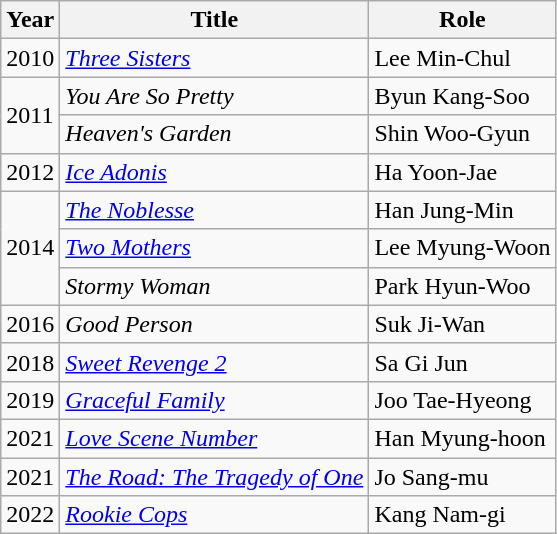<table class="wikitable">
<tr>
<th>Year</th>
<th>Title</th>
<th>Role</th>
</tr>
<tr>
<td>2010</td>
<td><em><a href='#'>Three Sisters</a></em></td>
<td>Lee Min-Chul</td>
</tr>
<tr>
<td rowspan="2">2011</td>
<td><em>You Are So Pretty</em></td>
<td>Byun Kang-Soo</td>
</tr>
<tr>
<td><em>Heaven's Garden</em></td>
<td>Shin Woo-Gyun</td>
</tr>
<tr>
<td>2012</td>
<td><em><a href='#'>Ice Adonis</a></em></td>
<td>Ha Yoon-Jae</td>
</tr>
<tr>
<td rowspan="3">2014</td>
<td><em><a href='#'>The Noblesse</a></em></td>
<td>Han Jung-Min</td>
</tr>
<tr>
<td><em><a href='#'>Two Mothers</a></em></td>
<td>Lee Myung-Woon</td>
</tr>
<tr>
<td><em>Stormy Woman</em></td>
<td>Park Hyun-Woo</td>
</tr>
<tr>
<td>2016</td>
<td><em>Good Person</em></td>
<td>Suk Ji-Wan</td>
</tr>
<tr>
<td>2018</td>
<td><em><a href='#'>Sweet Revenge 2</a></em></td>
<td>Sa Gi Jun</td>
</tr>
<tr>
<td>2019</td>
<td><em><a href='#'>Graceful Family</a></em></td>
<td>Joo Tae-Hyeong</td>
</tr>
<tr>
<td>2021</td>
<td><em><a href='#'>Love Scene Number</a></em></td>
<td>Han Myung-hoon</td>
</tr>
<tr>
<td>2021</td>
<td><em><a href='#'>The Road: The Tragedy of One</a></em></td>
<td>Jo Sang-mu</td>
</tr>
<tr>
<td>2022</td>
<td><em><a href='#'>Rookie Cops</a></em></td>
<td>Kang Nam-gi</td>
</tr>
</table>
